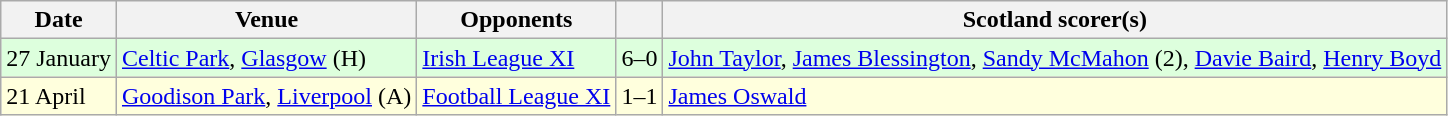<table class="wikitable">
<tr>
<th>Date</th>
<th>Venue</th>
<th>Opponents</th>
<th></th>
<th>Scotland scorer(s)</th>
</tr>
<tr bgcolor=#ddffdd>
<td>27 January</td>
<td><a href='#'>Celtic Park</a>, <a href='#'>Glasgow</a> (H)</td>
<td> <a href='#'>Irish League XI</a></td>
<td align=center>6–0</td>
<td><a href='#'>John Taylor</a>, <a href='#'>James Blessington</a>, <a href='#'>Sandy McMahon</a> (2), <a href='#'>Davie Baird</a>, <a href='#'>Henry Boyd</a></td>
</tr>
<tr bgcolor=#ffffdd>
<td>21 April</td>
<td><a href='#'>Goodison Park</a>, <a href='#'>Liverpool</a> (A)</td>
<td> <a href='#'>Football League XI</a></td>
<td align=center>1–1</td>
<td><a href='#'>James Oswald</a></td>
</tr>
</table>
